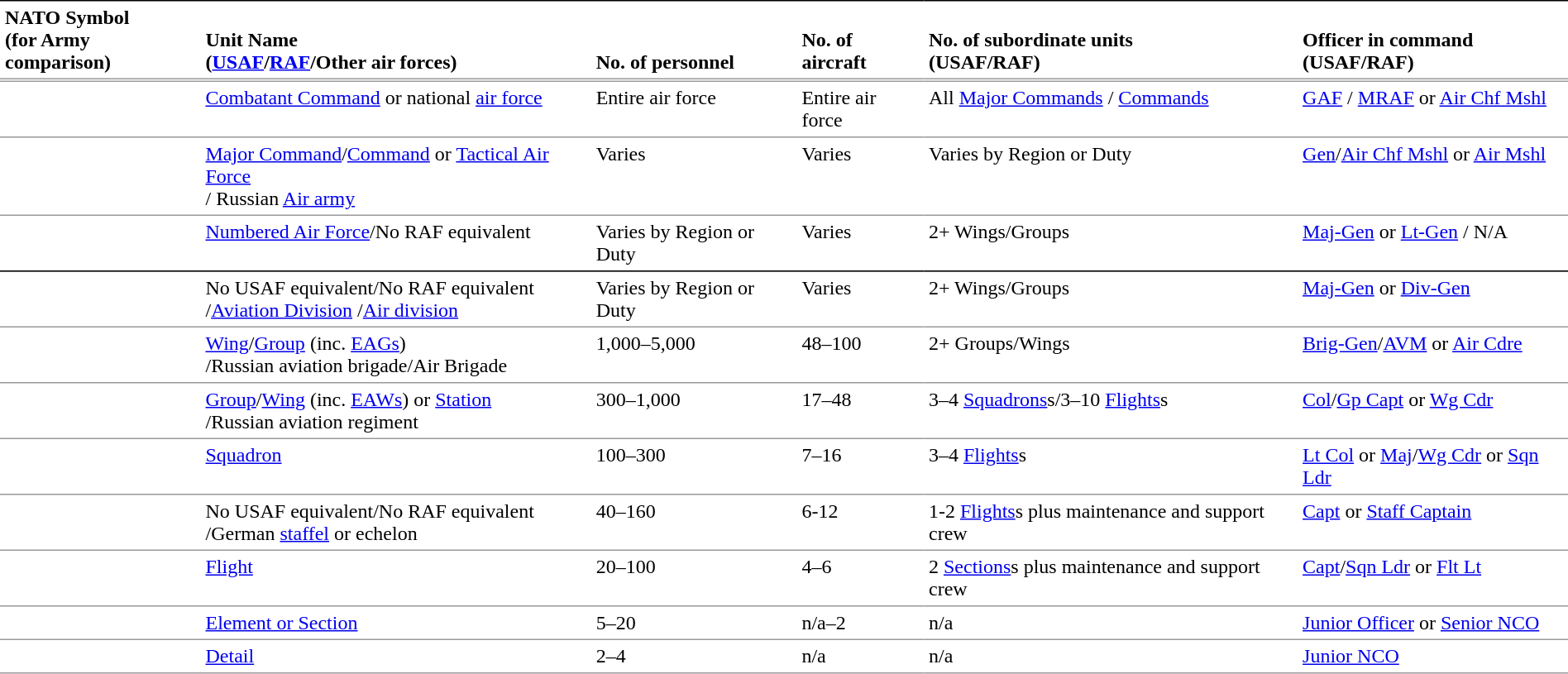<table border="1" cellpadding="4" cellspacing="0"  style="margin:auto; border-collapse:collapse; border:0 none; vertical-align:top;" frame="void" rules="rows">
<tr style="vertical-align:bottom; border-bottom:3px double #999;">
<th align=left>NATO Symbol<br>(for Army comparison)</th>
<th align=left>Unit Name<br>(<a href='#'>USAF</a>/<a href='#'>RAF</a>/Other air forces)</th>
<th align=left>No. of personnel</th>
<th align=left>No. of aircraft</th>
<th align=left>No. of subordinate units<br>(USAF/RAF)</th>
<th align=left>Officer in command<br>(USAF/RAF)</th>
</tr>
<tr style="vertical-align:top; border-bottom:1px solid #999;">
<td><br></td>
<td><a href='#'>Combatant Command</a> or national <a href='#'>air force</a></td>
<td>Entire air force</td>
<td>Entire air force</td>
<td>All <a href='#'>Major Commands</a> / <a href='#'>Commands</a></td>
<td><a href='#'>GAF</a> / <a href='#'>MRAF</a> or <a href='#'>Air Chf Mshl</a></td>
</tr>
<tr style="vertical-align:top; border-bottom:1px solid #999;">
<td><br></td>
<td><a href='#'>Major Command</a>/<a href='#'>Command</a> or <a href='#'>Tactical Air Force</a> <br>/ Russian <a href='#'>Air army</a></td>
<td>Varies</td>
<td>Varies</td>
<td>Varies by Region or Duty</td>
<td><a href='#'>Gen</a>/<a href='#'>Air Chf Mshl</a> or <a href='#'>Air Mshl</a></td>
</tr>
<tr style="vertical-align:top; border-bottom:1px solid #999;">
<td><br></td>
<td><a href='#'>Numbered Air Force</a>/No RAF equivalent</td>
<td>Varies by Region or Duty</td>
<td>Varies</td>
<td>2+ Wings/Groups</td>
<td><a href='#'>Maj-Gen</a> or <a href='#'>Lt-Gen</a> / N/A</td>
</tr>
<tr style="vertical-align:top; border-bottom:1px solid #999;">
</tr>
<tr style="vertical-align:top; border-bottom:1px solid #999;">
<td><br></td>
<td>No USAF equivalent/No RAF equivalent<br>/<a href='#'>Aviation Division</a> /<a href='#'>Air division</a></td>
<td>Varies by Region or Duty</td>
<td>Varies</td>
<td>2+ Wings/Groups</td>
<td><a href='#'>Maj-Gen</a> or <a href='#'>Div-Gen</a></td>
</tr>
<tr style="vertical-align:top; border-bottom:1px solid #999;">
<td><br></td>
<td><a href='#'>Wing</a>/<a href='#'>Group</a> (inc. <a href='#'>EAGs</a>)<br>/Russian aviation brigade/Air Brigade</td>
<td>1,000–5,000</td>
<td>48–100</td>
<td>2+ Groups/Wings</td>
<td><a href='#'>Brig-Gen</a>/<a href='#'>AVM</a> or <a href='#'>Air Cdre</a></td>
</tr>
<tr style="vertical-align:top; border-bottom:1px solid #999;">
<td><br></td>
<td><a href='#'>Group</a>/<a href='#'>Wing</a> (inc. <a href='#'>EAWs</a>) or <a href='#'>Station</a><br>/Russian aviation regiment</td>
<td>300–1,000</td>
<td>17–48</td>
<td>3–4 <a href='#'>Squadrons</a>s/3–10 <a href='#'>Flights</a>s</td>
<td><a href='#'>Col</a>/<a href='#'>Gp Capt</a> or <a href='#'>Wg Cdr</a></td>
</tr>
<tr style="vertical-align:top; border-bottom:1px solid #999;">
<td><br></td>
<td><a href='#'>Squadron</a></td>
<td>100–300</td>
<td>7–16</td>
<td>3–4 <a href='#'>Flights</a>s</td>
<td><a href='#'>Lt Col</a> or <a href='#'>Maj</a>/<a href='#'>Wg Cdr</a> or <a href='#'>Sqn Ldr</a></td>
</tr>
<tr style="vertical-align:top; border-bottom:1px solid #999;">
<td><br></td>
<td>No USAF equivalent/No RAF equivalent<br>/German <a href='#'>staffel</a> or echelon</td>
<td>40–160</td>
<td>6-12</td>
<td>1-2 <a href='#'>Flights</a>s plus maintenance and support crew</td>
<td><a href='#'>Capt</a> or <a href='#'>Staff Captain</a></td>
</tr>
<tr style="vertical-align:top; border-bottom:1px solid #999;">
<td><br></td>
<td><a href='#'>Flight</a></td>
<td>20–100</td>
<td>4–6</td>
<td>2 <a href='#'>Sections</a>s plus maintenance and support crew</td>
<td><a href='#'>Capt</a>/<a href='#'>Sqn Ldr</a> or <a href='#'>Flt Lt</a></td>
</tr>
<tr style="vertical-align:top; border-bottom:1px solid #999;">
<td><br></td>
<td><a href='#'>Element or Section</a></td>
<td>5–20</td>
<td>n/a–2</td>
<td>n/a</td>
<td><a href='#'>Junior Officer</a> or <a href='#'>Senior NCO</a></td>
</tr>
<tr style="vertical-align:top; border-bottom:1px solid #999;">
<td><br></td>
<td><a href='#'>Detail</a></td>
<td>2–4</td>
<td>n/a</td>
<td>n/a</td>
<td><a href='#'>Junior NCO</a></td>
</tr>
</table>
